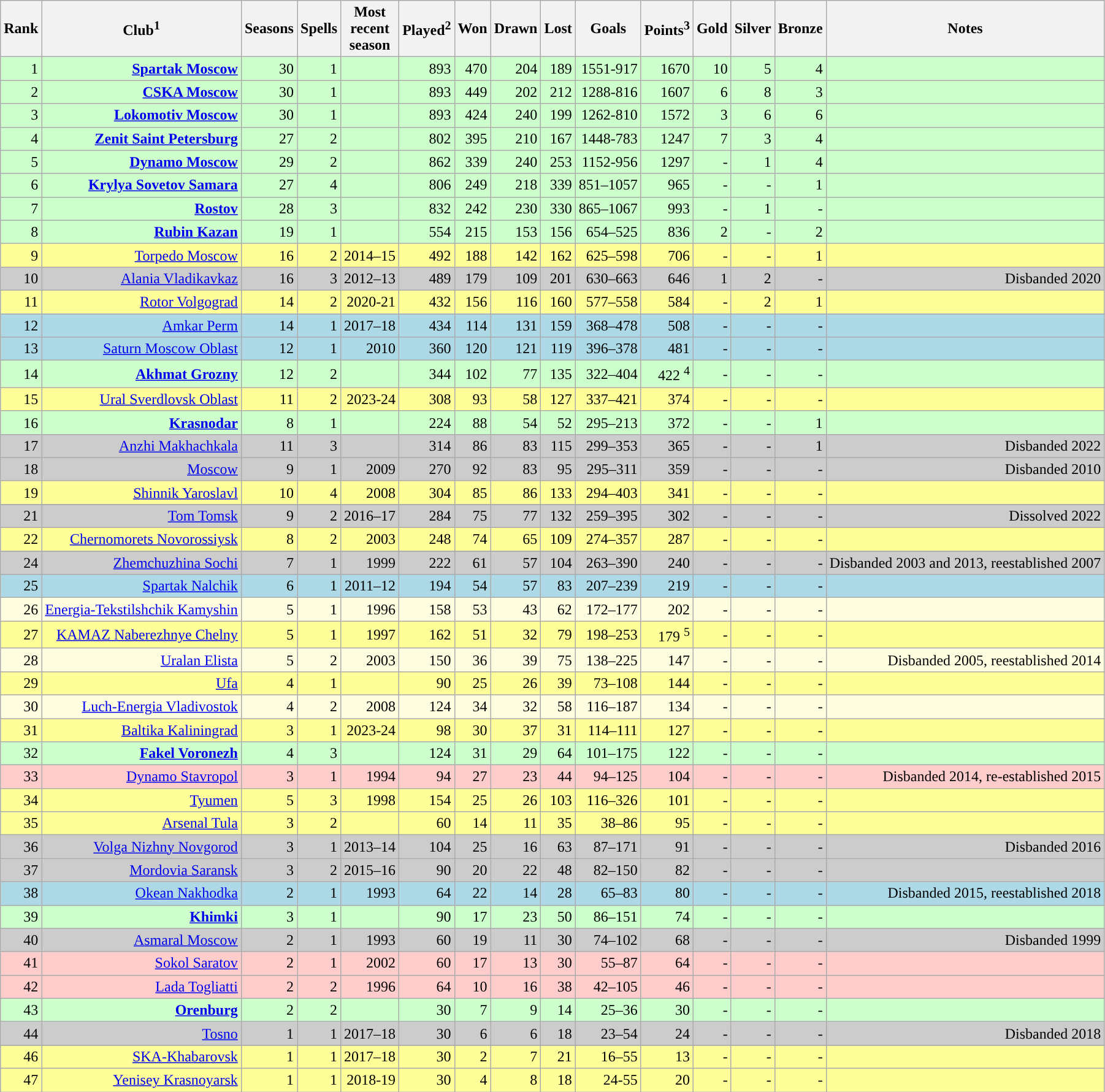<table class="wikitable sortable" style="font-size: 100%; text-align: right;">
<tr>
<th>Rank</th>
<th>Club<sup>1</sup></th>
<th>Seasons</th>
<th>Spells</th>
<th>Most<br>recent<br>season</th>
<th>Played<sup>2</sup></th>
<th>Won</th>
<th>Drawn</th>
<th>Lost</th>
<th>Goals</th>
<th>Points<sup>3</sup></th>
<th>Gold</th>
<th>Silver</th>
<th>Bronze</th>
<th>Notes</th>
</tr>
<tr style="background-color:#CFC;">
<td>1</td>
<td><strong><a href='#'>Spartak Moscow</a></strong></td>
<td>30</td>
<td>1</td>
<td></td>
<td>893</td>
<td>470</td>
<td>204</td>
<td>189</td>
<td>1551-917</td>
<td>1670</td>
<td>10</td>
<td>5</td>
<td>4</td>
<td></td>
</tr>
<tr style="background-color:#CFC;">
<td>2</td>
<td><strong><a href='#'>CSKA Moscow</a></strong></td>
<td>30</td>
<td>1</td>
<td></td>
<td>893</td>
<td>449</td>
<td>202</td>
<td>212</td>
<td>1288-816</td>
<td>1607</td>
<td>6</td>
<td>8</td>
<td>3</td>
<td></td>
</tr>
<tr style="background-color:#CFC;">
<td>3</td>
<td><strong><a href='#'>Lokomotiv Moscow</a></strong></td>
<td>30</td>
<td>1</td>
<td></td>
<td>893</td>
<td>424</td>
<td>240</td>
<td>199</td>
<td>1262-810</td>
<td>1572</td>
<td>3</td>
<td>6</td>
<td>6</td>
<td></td>
</tr>
<tr style="background-color:#CFC;">
<td>4</td>
<td><strong><a href='#'>Zenit Saint Petersburg</a></strong></td>
<td>27</td>
<td>2</td>
<td></td>
<td>802</td>
<td>395</td>
<td>210</td>
<td>167</td>
<td>1448-783</td>
<td>1247</td>
<td>7</td>
<td>3</td>
<td>4</td>
<td></td>
</tr>
<tr style="background-color:#CFC;">
<td>5</td>
<td><strong><a href='#'>Dynamo Moscow</a></strong></td>
<td>29</td>
<td>2</td>
<td></td>
<td>862</td>
<td>339</td>
<td>240</td>
<td>253</td>
<td>1152-956</td>
<td>1297</td>
<td>-</td>
<td>1</td>
<td>4</td>
<td></td>
</tr>
<tr style="background-color:#CFC;">
<td>6</td>
<td><strong><a href='#'>Krylya Sovetov Samara</a></strong></td>
<td>27</td>
<td>4</td>
<td></td>
<td>806</td>
<td>249</td>
<td>218</td>
<td>339</td>
<td>851–1057</td>
<td>965</td>
<td>-</td>
<td>-</td>
<td>1</td>
<td></td>
</tr>
<tr style="background-color:#CFC;">
<td>7</td>
<td><strong><a href='#'>Rostov</a></strong></td>
<td>28</td>
<td>3</td>
<td></td>
<td>832</td>
<td>242</td>
<td>230</td>
<td>330</td>
<td>865–1067</td>
<td>993</td>
<td>-</td>
<td>1</td>
<td>-</td>
<td></td>
</tr>
<tr style="background-color:#CFC;">
<td>8</td>
<td><strong><a href='#'>Rubin Kazan</a></strong></td>
<td>19</td>
<td>1</td>
<td></td>
<td>554</td>
<td>215</td>
<td>153</td>
<td>156</td>
<td>654–525</td>
<td>836</td>
<td>2</td>
<td>-</td>
<td>2</td>
<td></td>
</tr>
<tr style="background-color:#FFFF99;">
<td>9</td>
<td><a href='#'>Torpedo Moscow</a></td>
<td>16</td>
<td>2</td>
<td>2014–15</td>
<td>492</td>
<td>188</td>
<td>142</td>
<td>162</td>
<td>625–598</td>
<td>706</td>
<td>-</td>
<td>-</td>
<td>1</td>
<td></td>
</tr>
<tr style="background-color:#CCC;">
<td>10</td>
<td><a href='#'>Alania Vladikavkaz</a></td>
<td>16</td>
<td>3</td>
<td>2012–13</td>
<td>489</td>
<td>179</td>
<td>109</td>
<td>201</td>
<td>630–663</td>
<td>646</td>
<td>1</td>
<td>2</td>
<td>-</td>
<td>Disbanded 2020</td>
</tr>
<tr style="background-color:#FFFF99;">
<td>11</td>
<td><a href='#'>Rotor Volgograd</a></td>
<td>14</td>
<td>2</td>
<td>2020-21</td>
<td>432</td>
<td>156</td>
<td>116</td>
<td>160</td>
<td>577–558</td>
<td>584</td>
<td>-</td>
<td>2</td>
<td>1</td>
<td></td>
</tr>
<tr style="background-color:lightblue;">
<td>12</td>
<td><a href='#'>Amkar Perm</a></td>
<td>14</td>
<td>1</td>
<td>2017–18</td>
<td>434</td>
<td>114</td>
<td>131</td>
<td>159</td>
<td>368–478</td>
<td>508</td>
<td>-</td>
<td>-</td>
<td>-</td>
<td></td>
</tr>
<tr style="background-color:lightblue;">
<td>13</td>
<td><a href='#'>Saturn Moscow Oblast</a></td>
<td>12</td>
<td>1</td>
<td>2010</td>
<td>360</td>
<td>120</td>
<td>121</td>
<td>119</td>
<td>396–378</td>
<td>481</td>
<td>-</td>
<td>-</td>
<td>-</td>
<td></td>
</tr>
<tr style="background-color:#CFC;">
<td>14</td>
<td><strong><a href='#'>Akhmat Grozny</a></strong></td>
<td>12</td>
<td>2</td>
<td></td>
<td>344</td>
<td>102</td>
<td>77</td>
<td>135</td>
<td>322–404</td>
<td>422 <sup>4</sup></td>
<td>-</td>
<td>-</td>
<td>-</td>
<td></td>
</tr>
<tr style="background-color:#FFFF99;">
<td>15</td>
<td><a href='#'>Ural Sverdlovsk Oblast</a></td>
<td>11</td>
<td>2</td>
<td>2023-24</td>
<td>308</td>
<td>93</td>
<td>58</td>
<td>127</td>
<td>337–421</td>
<td>374</td>
<td>-</td>
<td>-</td>
<td>-</td>
<td></td>
</tr>
<tr style="background-color:#CFC;">
<td>16</td>
<td><strong><a href='#'>Krasnodar</a></strong></td>
<td>8</td>
<td>1</td>
<td></td>
<td>224</td>
<td>88</td>
<td>54</td>
<td>52</td>
<td>295–213</td>
<td>372</td>
<td>-</td>
<td>-</td>
<td>1</td>
<td></td>
</tr>
<tr style="background-color:#CCC;">
<td>17</td>
<td><a href='#'>Anzhi Makhachkala</a></td>
<td>11</td>
<td>3</td>
<td></td>
<td>314</td>
<td>86</td>
<td>83</td>
<td>115</td>
<td>299–353</td>
<td>365</td>
<td>-</td>
<td>-</td>
<td>1</td>
<td>Disbanded 2022</td>
</tr>
<tr style="background-color:#CCC;">
<td>18</td>
<td><a href='#'>Moscow</a></td>
<td>9</td>
<td>1</td>
<td>2009</td>
<td>270</td>
<td>92</td>
<td>83</td>
<td>95</td>
<td>295–311</td>
<td>359</td>
<td>-</td>
<td>-</td>
<td>-</td>
<td>Disbanded 2010</td>
</tr>
<tr style="background-color:#FFFF99;">
<td>19</td>
<td><a href='#'>Shinnik Yaroslavl</a></td>
<td>10</td>
<td>4</td>
<td>2008</td>
<td>304</td>
<td>85</td>
<td>86</td>
<td>133</td>
<td>294–403</td>
<td>341</td>
<td>-</td>
<td>-</td>
<td>-</td>
<td></td>
</tr>
<tr style="background-color:lightblue;"|20||>
</tr>
<tr style="background-color:#CCC;">
<td>21</td>
<td><a href='#'>Tom Tomsk</a></td>
<td>9</td>
<td>2</td>
<td>2016–17</td>
<td>284</td>
<td>75</td>
<td>77</td>
<td>132</td>
<td>259–395</td>
<td>302</td>
<td>-</td>
<td>-</td>
<td>-</td>
<td>Dissolved 2022</td>
</tr>
<tr style="background-color:#FFFF99;">
<td>22</td>
<td><a href='#'>Chernomorets Novorossiysk</a></td>
<td>8</td>
<td>2</td>
<td>2003</td>
<td>248</td>
<td>74</td>
<td>65</td>
<td>109</td>
<td>274–357</td>
<td>287</td>
<td>-</td>
<td>-</td>
<td>-</td>
<td></td>
</tr>
<tr style="background-color:lightblue;"|23||>
</tr>
<tr style="background-color:#CCC;">
<td>24</td>
<td><a href='#'>Zhemchuzhina Sochi</a></td>
<td>7</td>
<td>1</td>
<td>1999</td>
<td>222</td>
<td>61</td>
<td>57</td>
<td>104</td>
<td>263–390</td>
<td>240</td>
<td>-</td>
<td>-</td>
<td>-</td>
<td>Disbanded 2003 and 2013, reestablished 2007</td>
</tr>
<tr style="background-color:lightblue;">
<td>25</td>
<td><a href='#'>Spartak Nalchik</a></td>
<td>6</td>
<td>1</td>
<td>2011–12</td>
<td>194</td>
<td>54</td>
<td>57</td>
<td>83</td>
<td>207–239</td>
<td>219</td>
<td>-</td>
<td>-</td>
<td>-</td>
<td></td>
</tr>
<tr style="background-color:#fffddf;">
<td>26</td>
<td><a href='#'>Energia-Tekstilshchik Kamyshin</a></td>
<td>5</td>
<td>1</td>
<td>1996</td>
<td>158</td>
<td>53</td>
<td>43</td>
<td>62</td>
<td>172–177</td>
<td>202</td>
<td>-</td>
<td>-</td>
<td>-</td>
<td></td>
</tr>
<tr style="background-color:#FFFF99;">
<td>27</td>
<td><a href='#'>KAMAZ Naberezhnye Chelny</a></td>
<td>5</td>
<td>1</td>
<td>1997</td>
<td>162</td>
<td>51</td>
<td>32</td>
<td>79</td>
<td>198–253</td>
<td>179 <sup>5</sup></td>
<td>-</td>
<td>-</td>
<td>-</td>
<td></td>
</tr>
<tr style="background-color:#fffddf;">
<td>28</td>
<td><a href='#'>Uralan Elista</a></td>
<td>5</td>
<td>2</td>
<td>2003</td>
<td>150</td>
<td>36</td>
<td>39</td>
<td>75</td>
<td>138–225</td>
<td>147</td>
<td>-</td>
<td>-</td>
<td>-</td>
<td>Disbanded 2005, reestablished 2014</td>
</tr>
<tr style="background-color:#FFFF99;">
<td>29</td>
<td><a href='#'>Ufa</a></td>
<td>4</td>
<td>1</td>
<td></td>
<td>90</td>
<td>25</td>
<td>26</td>
<td>39</td>
<td>73–108</td>
<td>144</td>
<td>-</td>
<td>-</td>
<td>-</td>
<td></td>
</tr>
<tr style="background-color:#fffddf;">
<td>30</td>
<td><a href='#'>Luch-Energia Vladivostok</a></td>
<td>4</td>
<td>2</td>
<td>2008</td>
<td>124</td>
<td>34</td>
<td>32</td>
<td>58</td>
<td>116–187</td>
<td>134</td>
<td>-</td>
<td>-</td>
<td>-</td>
<td></td>
</tr>
<tr style="background-color:#FFFF99;">
<td>31</td>
<td><a href='#'>Baltika Kaliningrad</a></td>
<td>3</td>
<td>1</td>
<td>2023-24</td>
<td>98</td>
<td>30</td>
<td>37</td>
<td>31</td>
<td>114–111</td>
<td>127</td>
<td>-</td>
<td>-</td>
<td>-</td>
<td></td>
</tr>
<tr style="background-color:#CFC;">
<td>32</td>
<td><strong><a href='#'>Fakel Voronezh</a></strong></td>
<td>4</td>
<td>3</td>
<td></td>
<td>124</td>
<td>31</td>
<td>29</td>
<td>64</td>
<td>101–175</td>
<td>122</td>
<td>-</td>
<td>-</td>
<td>-</td>
<td></td>
</tr>
<tr style="background-color:#FCC;">
<td>33</td>
<td><a href='#'>Dynamo Stavropol</a></td>
<td>3</td>
<td>1</td>
<td>1994</td>
<td>94</td>
<td>27</td>
<td>23</td>
<td>44</td>
<td>94–125</td>
<td>104</td>
<td>-</td>
<td>-</td>
<td>-</td>
<td>Disbanded 2014, re-established 2015</td>
</tr>
<tr style="background-color:#FFFF99;">
<td>34</td>
<td><a href='#'>Tyumen</a></td>
<td>5</td>
<td>3</td>
<td>1998</td>
<td>154</td>
<td>25</td>
<td>26</td>
<td>103</td>
<td>116–326</td>
<td>101</td>
<td>-</td>
<td>-</td>
<td>-</td>
<td></td>
</tr>
<tr style="background-color:#FFFF99;">
<td>35</td>
<td><a href='#'>Arsenal Tula</a></td>
<td>3</td>
<td>2</td>
<td></td>
<td>60</td>
<td>14</td>
<td>11</td>
<td>35</td>
<td>38–86</td>
<td>95</td>
<td>-</td>
<td>-</td>
<td>-</td>
<td></td>
</tr>
<tr style="background-color:#CCC;">
<td>36</td>
<td><a href='#'>Volga Nizhny Novgorod</a></td>
<td>3</td>
<td>1</td>
<td>2013–14</td>
<td>104</td>
<td>25</td>
<td>16</td>
<td>63</td>
<td>87–171</td>
<td>91</td>
<td>-</td>
<td>-</td>
<td>-</td>
<td>Disbanded 2016</td>
</tr>
<tr style="background-color:#CCC;">
<td>37</td>
<td><a href='#'>Mordovia Saransk</a></td>
<td>3</td>
<td>2</td>
<td>2015–16</td>
<td>90</td>
<td>20</td>
<td>22</td>
<td>48</td>
<td>82–150</td>
<td>82</td>
<td>-</td>
<td>-</td>
<td>-</td>
<td></td>
</tr>
<tr style="background-color:lightblue;">
<td>38</td>
<td><a href='#'>Okean Nakhodka</a></td>
<td>2</td>
<td>1</td>
<td>1993</td>
<td>64</td>
<td>22</td>
<td>14</td>
<td>28</td>
<td>65–83</td>
<td>80</td>
<td>-</td>
<td>-</td>
<td>-</td>
<td>Disbanded 2015, reestablished 2018</td>
</tr>
<tr style="background-color:#CFC;">
<td>39</td>
<td><strong><a href='#'>Khimki</a></strong></td>
<td>3</td>
<td>1</td>
<td></td>
<td>90</td>
<td>17</td>
<td>23</td>
<td>50</td>
<td>86–151</td>
<td>74</td>
<td>-</td>
<td>-</td>
<td>-</td>
<td></td>
</tr>
<tr style="background-color:#CCC;">
<td>40</td>
<td><a href='#'>Asmaral Moscow</a></td>
<td>2</td>
<td>1</td>
<td>1993</td>
<td>60</td>
<td>19</td>
<td>11</td>
<td>30</td>
<td>74–102</td>
<td>68</td>
<td>-</td>
<td>-</td>
<td>-</td>
<td>Disbanded 1999</td>
</tr>
<tr style="background-color:#FCC;">
<td>41</td>
<td><a href='#'>Sokol Saratov</a></td>
<td>2</td>
<td>1</td>
<td>2002</td>
<td>60</td>
<td>17</td>
<td>13</td>
<td>30</td>
<td>55–87</td>
<td>64</td>
<td>-</td>
<td>-</td>
<td>-</td>
<td></td>
</tr>
<tr style="background-color:#FCC;">
<td>42</td>
<td><a href='#'>Lada Togliatti</a></td>
<td>2</td>
<td>2</td>
<td>1996</td>
<td>64</td>
<td>10</td>
<td>16</td>
<td>38</td>
<td>42–105</td>
<td>46</td>
<td>-</td>
<td>-</td>
<td>-</td>
<td></td>
</tr>
<tr style="background-color:#CFC;">
<td>43</td>
<td><strong><a href='#'>Orenburg</a></strong></td>
<td>2</td>
<td>2</td>
<td></td>
<td>30</td>
<td>7</td>
<td>9</td>
<td>14</td>
<td>25–36</td>
<td>30</td>
<td>-</td>
<td>-</td>
<td>-</td>
<td></td>
</tr>
<tr style="background-color:#CCC;">
<td>44</td>
<td><a href='#'>Tosno</a></td>
<td>1</td>
<td>1</td>
<td>2017–18</td>
<td>30</td>
<td>6</td>
<td>6</td>
<td>18</td>
<td>23–54</td>
<td>24</td>
<td>-</td>
<td>-</td>
<td>-</td>
<td>Disbanded 2018</td>
</tr>
<tr style="background-color:#CCC;|45||">
</tr>
<tr style="background-color:#FFFF99;">
<td>46</td>
<td><a href='#'>SKA-Khabarovsk</a></td>
<td>1</td>
<td>1</td>
<td>2017–18</td>
<td>30</td>
<td>2</td>
<td>7</td>
<td>21</td>
<td>16–55</td>
<td>13</td>
<td>-</td>
<td>-</td>
<td>-</td>
<td></td>
</tr>
<tr style="background-color:#FFFF99;">
<td>47</td>
<td><a href='#'>Yenisey Krasnoyarsk</a></td>
<td>1</td>
<td>1</td>
<td>2018-19</td>
<td>30</td>
<td>4</td>
<td>8</td>
<td>18</td>
<td>24-55</td>
<td>20</td>
<td>-</td>
<td>-</td>
<td>-</td>
<td></td>
</tr>
</table>
